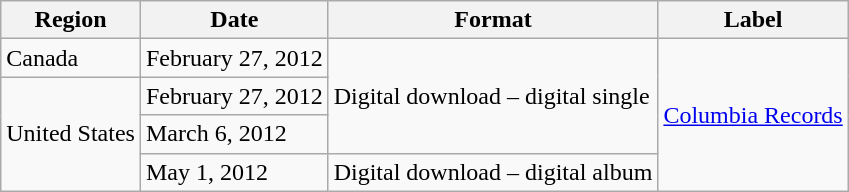<table class=wikitable>
<tr>
<th>Region</th>
<th>Date</th>
<th>Format</th>
<th>Label</th>
</tr>
<tr>
<td>Canada</td>
<td>February 27, 2012</td>
<td rowspan="3">Digital download – digital single</td>
<td rowspan="4"><a href='#'>Columbia Records</a></td>
</tr>
<tr>
<td rowspan="3">United States</td>
<td>February 27, 2012</td>
</tr>
<tr>
<td>March 6, 2012</td>
</tr>
<tr>
<td>May 1, 2012</td>
<td>Digital download – digital album</td>
</tr>
</table>
